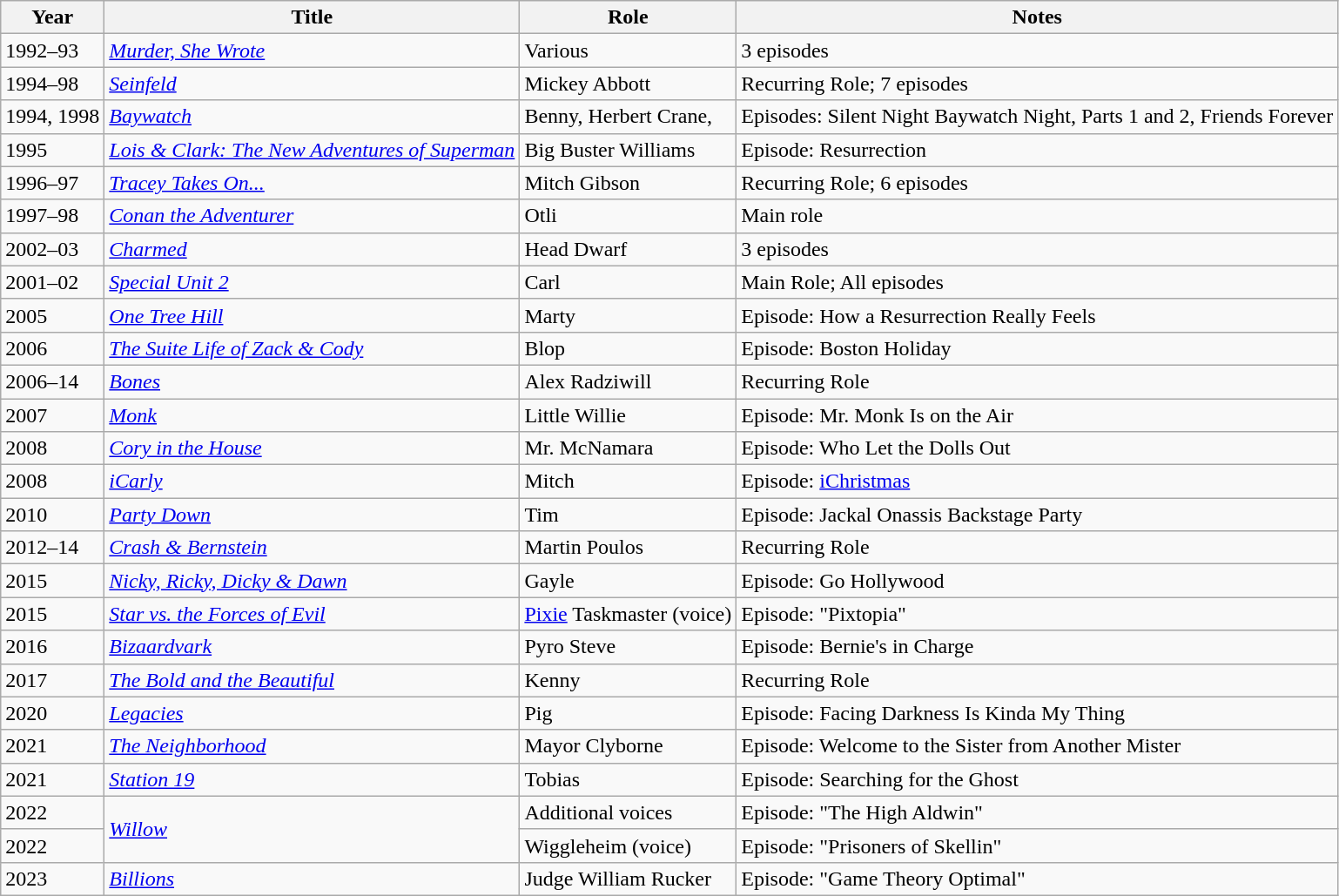<table class="wikitable sortable">
<tr>
<th>Year</th>
<th>Title</th>
<th>Role</th>
<th class="unsortable">Notes</th>
</tr>
<tr>
<td>1992–93</td>
<td><em><a href='#'>Murder, She Wrote</a></em></td>
<td>Various</td>
<td>3 episodes</td>
</tr>
<tr>
<td>1994–98</td>
<td><em><a href='#'>Seinfeld</a></em></td>
<td>Mickey Abbott</td>
<td>Recurring Role; 7 episodes</td>
</tr>
<tr>
<td>1994, 1998</td>
<td><em><a href='#'>Baywatch</a></em></td>
<td>Benny, Herbert Crane,</td>
<td>Episodes: Silent Night Baywatch Night, Parts 1 and 2, Friends Forever</td>
</tr>
<tr>
<td>1995</td>
<td><em><a href='#'>Lois & Clark: The New Adventures of Superman</a></em></td>
<td>Big Buster Williams</td>
<td>Episode: Resurrection</td>
</tr>
<tr>
<td>1996–97</td>
<td><em><a href='#'>Tracey Takes On...</a></em></td>
<td>Mitch Gibson</td>
<td>Recurring Role; 6 episodes</td>
</tr>
<tr>
<td>1997–98</td>
<td><em><a href='#'>Conan the Adventurer</a></em></td>
<td>Otli</td>
<td>Main role</td>
</tr>
<tr>
<td>2002–03</td>
<td><em><a href='#'>Charmed</a></em></td>
<td>Head Dwarf</td>
<td>3 episodes</td>
</tr>
<tr>
<td>2001–02</td>
<td><em><a href='#'>Special Unit 2</a></em></td>
<td>Carl</td>
<td>Main Role; All episodes</td>
</tr>
<tr>
<td>2005</td>
<td><em><a href='#'>One Tree Hill</a></em></td>
<td>Marty</td>
<td>Episode: How a Resurrection Really Feels</td>
</tr>
<tr>
<td>2006</td>
<td><em><a href='#'>The Suite Life of Zack & Cody</a></em></td>
<td>Blop</td>
<td>Episode: Boston Holiday</td>
</tr>
<tr>
<td>2006–14</td>
<td><em><a href='#'>Bones</a></em></td>
<td>Alex Radziwill</td>
<td>Recurring Role</td>
</tr>
<tr>
<td>2007</td>
<td><em><a href='#'>Monk</a></em></td>
<td>Little Willie</td>
<td>Episode: Mr. Monk Is on the Air</td>
</tr>
<tr>
<td>2008</td>
<td><em><a href='#'>Cory in the House</a></em></td>
<td>Mr. McNamara</td>
<td>Episode: Who Let the Dolls Out</td>
</tr>
<tr>
<td>2008</td>
<td><em><a href='#'>iCarly</a></em></td>
<td>Mitch</td>
<td>Episode: <a href='#'>iChristmas</a></td>
</tr>
<tr>
<td>2010</td>
<td><em><a href='#'>Party Down</a></em></td>
<td>Tim</td>
<td>Episode: Jackal Onassis Backstage Party</td>
</tr>
<tr>
<td>2012–14</td>
<td><em><a href='#'>Crash & Bernstein</a></em></td>
<td>Martin Poulos</td>
<td>Recurring Role</td>
</tr>
<tr>
<td>2015</td>
<td><em><a href='#'>Nicky, Ricky, Dicky & Dawn</a></em></td>
<td>Gayle</td>
<td>Episode: Go Hollywood</td>
</tr>
<tr>
<td>2015</td>
<td><em><a href='#'>Star vs. the Forces of Evil</a></em></td>
<td><a href='#'>Pixie</a> Taskmaster (voice)</td>
<td>Episode: "Pixtopia"</td>
</tr>
<tr>
<td>2016</td>
<td><em><a href='#'>Bizaardvark</a></em></td>
<td>Pyro Steve</td>
<td>Episode: Bernie's in Charge</td>
</tr>
<tr>
<td>2017</td>
<td><em><a href='#'>The Bold and the Beautiful</a></em></td>
<td>Kenny</td>
<td>Recurring Role</td>
</tr>
<tr>
<td>2020</td>
<td><em><a href='#'>Legacies</a></em></td>
<td>Pig</td>
<td>Episode: Facing Darkness Is Kinda My Thing</td>
</tr>
<tr>
<td>2021</td>
<td><em><a href='#'>The Neighborhood</a></em></td>
<td>Mayor Clyborne</td>
<td>Episode:  Welcome to the Sister from Another Mister</td>
</tr>
<tr>
<td>2021</td>
<td><em><a href='#'>Station 19</a></em></td>
<td>Tobias</td>
<td>Episode: Searching for the Ghost</td>
</tr>
<tr>
<td>2022</td>
<td rowspan="2"><em><a href='#'>Willow</a></em></td>
<td>Additional voices</td>
<td>Episode: "The High Aldwin"</td>
</tr>
<tr>
<td>2022</td>
<td>Wiggleheim (voice)</td>
<td>Episode: "Prisoners of Skellin"</td>
</tr>
<tr>
<td>2023</td>
<td><em><a href='#'>Billions</a></em></td>
<td>Judge William Rucker</td>
<td>Episode: "Game Theory Optimal"</td>
</tr>
</table>
